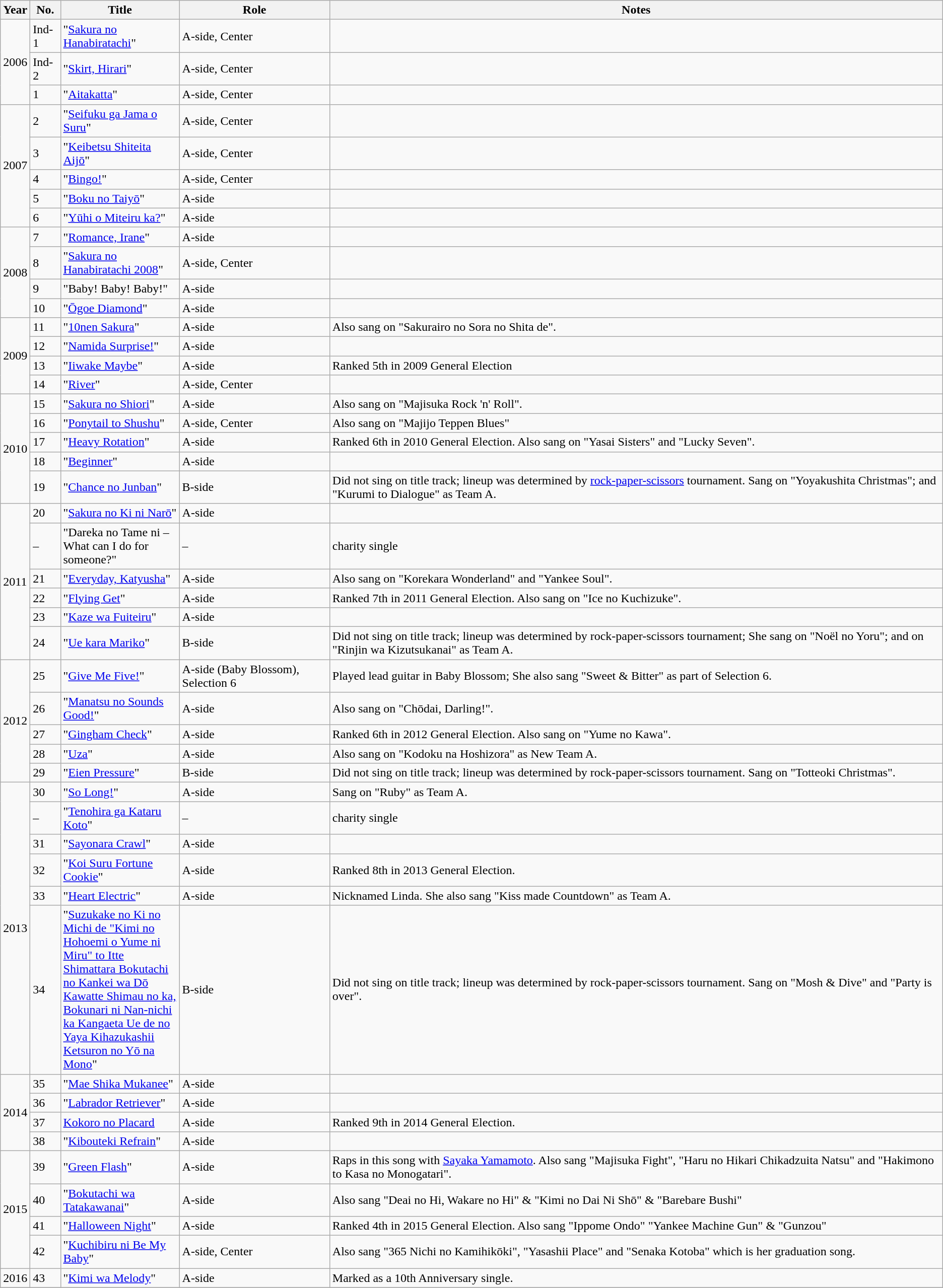<table class="wikitable sortable">
<tr>
<th>Year</th>
<th data-sort-type="number">No. </th>
<th style="width:150px;">Title </th>
<th>Role  </th>
<th class="unsortable">Notes </th>
</tr>
<tr>
<td rowspan="3">2006</td>
<td>Ind-1</td>
<td>"<a href='#'>Sakura no Hanabiratachi</a>"</td>
<td>A-side, Center</td>
<td></td>
</tr>
<tr>
<td>Ind-2</td>
<td>"<a href='#'>Skirt, Hirari</a>"</td>
<td>A-side, Center</td>
<td></td>
</tr>
<tr>
<td>1</td>
<td>"<a href='#'>Aitakatta</a>"</td>
<td>A-side, Center</td>
<td></td>
</tr>
<tr>
<td rowspan="5">2007</td>
<td>2</td>
<td>"<a href='#'>Seifuku ga Jama o Suru</a>"</td>
<td>A-side, Center</td>
<td></td>
</tr>
<tr>
<td>3</td>
<td>"<a href='#'>Keibetsu Shiteita Aijō</a>"</td>
<td>A-side, Center</td>
<td></td>
</tr>
<tr>
<td>4</td>
<td>"<a href='#'>Bingo!</a>"</td>
<td>A-side, Center</td>
<td></td>
</tr>
<tr>
<td>5</td>
<td>"<a href='#'>Boku no Taiyō</a>"</td>
<td>A-side</td>
<td></td>
</tr>
<tr>
<td>6</td>
<td>"<a href='#'>Yūhi o Miteiru ka?</a>"</td>
<td>A-side</td>
<td></td>
</tr>
<tr>
<td rowspan="4">2008</td>
<td>7</td>
<td>"<a href='#'>Romance, Irane</a>"</td>
<td>A-side</td>
<td></td>
</tr>
<tr>
<td>8</td>
<td>"<a href='#'>Sakura no Hanabiratachi 2008</a>"</td>
<td>A-side, Center</td>
<td></td>
</tr>
<tr>
<td>9</td>
<td>"Baby! Baby! Baby!"</td>
<td>A-side</td>
<td></td>
</tr>
<tr>
<td>10</td>
<td>"<a href='#'>Ōgoe Diamond</a>"</td>
<td>A-side</td>
<td></td>
</tr>
<tr>
<td rowspan="4">2009</td>
<td>11</td>
<td>"<a href='#'>10nen Sakura</a>"</td>
<td>A-side</td>
<td>Also sang on "Sakurairo no Sora no Shita de".</td>
</tr>
<tr>
<td>12</td>
<td>"<a href='#'>Namida Surprise!</a>"</td>
<td>A-side</td>
<td></td>
</tr>
<tr>
<td>13</td>
<td>"<a href='#'>Iiwake Maybe</a>"</td>
<td>A-side</td>
<td>Ranked 5th in 2009 General Election</td>
</tr>
<tr>
<td>14</td>
<td>"<a href='#'>River</a>"</td>
<td>A-side, Center</td>
<td></td>
</tr>
<tr>
<td rowspan="5">2010</td>
<td>15</td>
<td>"<a href='#'>Sakura no Shiori</a>"</td>
<td>A-side</td>
<td>Also sang on "Majisuka Rock 'n' Roll".</td>
</tr>
<tr>
<td>16</td>
<td>"<a href='#'>Ponytail to Shushu</a>"</td>
<td>A-side, Center</td>
<td>Also sang on "Majijo Teppen Blues"</td>
</tr>
<tr>
<td>17</td>
<td>"<a href='#'>Heavy Rotation</a>"</td>
<td>A-side</td>
<td>Ranked 6th in 2010 General Election. Also sang on "Yasai Sisters" and "Lucky Seven".</td>
</tr>
<tr>
<td>18</td>
<td>"<a href='#'>Beginner</a>"</td>
<td>A-side</td>
<td></td>
</tr>
<tr>
<td>19</td>
<td>"<a href='#'>Chance no Junban</a>"</td>
<td>B-side</td>
<td>Did not sing on title track; lineup was determined by <a href='#'>rock-paper-scissors</a> tournament. Sang on "Yoyakushita Christmas"; and "Kurumi to Dialogue" as Team A.</td>
</tr>
<tr>
<td rowspan="6">2011</td>
<td>20</td>
<td>"<a href='#'>Sakura no Ki ni Narō</a>"</td>
<td>A-side</td>
<td></td>
</tr>
<tr>
<td>–</td>
<td>"Dareka no Tame ni – What can I do for someone?"</td>
<td>–</td>
<td>charity single</td>
</tr>
<tr>
<td>21</td>
<td>"<a href='#'>Everyday, Katyusha</a>"</td>
<td>A-side</td>
<td>Also sang on "Korekara Wonderland" and "Yankee Soul".</td>
</tr>
<tr>
<td>22</td>
<td>"<a href='#'>Flying Get</a>"</td>
<td>A-side</td>
<td>Ranked 7th in 2011 General Election. Also sang on "Ice no Kuchizuke".</td>
</tr>
<tr>
<td>23</td>
<td>"<a href='#'>Kaze wa Fuiteiru</a>"</td>
<td>A-side</td>
<td></td>
</tr>
<tr>
<td>24</td>
<td>"<a href='#'>Ue kara Mariko</a>"</td>
<td>B-side</td>
<td>Did not sing on title track; lineup was determined by rock-paper-scissors tournament; She sang on "Noël no Yoru"; and on "Rinjin wa Kizutsukanai" as Team A.</td>
</tr>
<tr>
<td rowspan="5">2012</td>
<td>25</td>
<td>"<a href='#'>Give Me Five!</a>"</td>
<td>A-side (Baby Blossom), Selection 6</td>
<td>Played lead guitar in Baby Blossom; She also sang "Sweet & Bitter" as part of Selection 6.</td>
</tr>
<tr>
<td>26</td>
<td>"<a href='#'>Manatsu no Sounds Good!</a>"</td>
<td>A-side</td>
<td>Also sang on "Chōdai, Darling!".</td>
</tr>
<tr>
<td>27</td>
<td>"<a href='#'>Gingham Check</a>"</td>
<td>A-side</td>
<td>Ranked 6th in 2012 General Election. Also sang on "Yume no Kawa".</td>
</tr>
<tr>
<td>28</td>
<td>"<a href='#'>Uza</a>"</td>
<td>A-side</td>
<td>Also sang on "Kodoku na Hoshizora" as New Team A.</td>
</tr>
<tr>
<td>29</td>
<td>"<a href='#'>Eien Pressure</a>"</td>
<td>B-side</td>
<td>Did not sing on title track; lineup was determined by rock-paper-scissors tournament. Sang on "Totteoki Christmas".</td>
</tr>
<tr>
<td rowspan="6">2013</td>
<td>30</td>
<td>"<a href='#'>So Long!</a>"</td>
<td>A-side</td>
<td>Sang on "Ruby" as Team A.</td>
</tr>
<tr>
<td>–</td>
<td>"<a href='#'>Tenohira ga Kataru Koto</a>"</td>
<td>–</td>
<td>charity single</td>
</tr>
<tr>
<td>31</td>
<td>"<a href='#'>Sayonara Crawl</a>"</td>
<td>A-side</td>
<td></td>
</tr>
<tr>
<td>32</td>
<td>"<a href='#'>Koi Suru Fortune Cookie</a>"</td>
<td>A-side</td>
<td>Ranked 8th in 2013 General Election.</td>
</tr>
<tr>
<td>33</td>
<td>"<a href='#'>Heart Electric</a>"</td>
<td>A-side</td>
<td>Nicknamed Linda. She also sang "Kiss made Countdown" as Team A.</td>
</tr>
<tr>
<td>34</td>
<td>"<a href='#'>Suzukake no Ki no Michi de "Kimi no Hohoemi o Yume ni Miru" to Itte Shimattara Bokutachi no Kankei wa Dō Kawatte Shimau no ka, Bokunari ni Nan-nichi ka Kangaeta Ue de no Yaya Kihazukashii Ketsuron no Yō na Mono</a>"</td>
<td>B-side</td>
<td>Did not sing on title track; lineup was determined by rock-paper-scissors tournament. Sang on "Mosh & Dive" and "Party is over".</td>
</tr>
<tr>
<td rowspan="4">2014</td>
<td>35</td>
<td>"<a href='#'>Mae Shika Mukanee</a>"</td>
<td>A-side</td>
<td></td>
</tr>
<tr>
<td>36</td>
<td>"<a href='#'>Labrador Retriever</a>"</td>
<td>A-side</td>
<td></td>
</tr>
<tr>
<td>37</td>
<td><a href='#'>Kokoro no Placard</a></td>
<td>A-side</td>
<td>Ranked 9th in 2014 General Election.</td>
</tr>
<tr>
<td>38</td>
<td>"<a href='#'>Kibouteki Refrain</a>"</td>
<td>A-side</td>
<td></td>
</tr>
<tr>
<td rowspan="4">2015</td>
<td>39</td>
<td>"<a href='#'>Green Flash</a>"</td>
<td>A-side</td>
<td>Raps in this song with <a href='#'>Sayaka Yamamoto</a>. Also sang "Majisuka Fight", "Haru no Hikari Chikadzuita Natsu" and "Hakimono to Kasa no Monogatari".</td>
</tr>
<tr>
<td>40</td>
<td>"<a href='#'>Bokutachi wa Tatakawanai</a>"</td>
<td>A-side</td>
<td>Also sang "Deai no Hi, Wakare no Hi" & "Kimi no Dai Ni Shō" & "Barebare Bushi"</td>
</tr>
<tr>
<td>41</td>
<td>"<a href='#'>Halloween Night</a>"</td>
<td>A-side</td>
<td>Ranked 4th in 2015 General Election. Also sang "Ippome Ondo" "Yankee Machine Gun" & "Gunzou"</td>
</tr>
<tr>
<td>42</td>
<td>"<a href='#'>Kuchibiru ni Be My Baby</a>"</td>
<td>A-side, Center</td>
<td>Also sang "365 Nichi no Kamihikōki", "Yasashii Place" and "Senaka Kotoba" which is her graduation song.</td>
</tr>
<tr>
<td rowspan="1">2016</td>
<td>43</td>
<td>"<a href='#'>Kimi wa Melody</a>"</td>
<td>A-side</td>
<td>Marked as a 10th Anniversary single.</td>
</tr>
<tr>
</tr>
</table>
